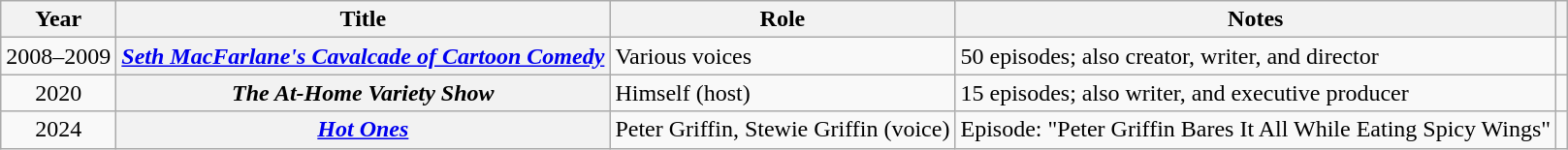<table class="wikitable sortable plainrowheaders">
<tr>
<th scope="col">Year</th>
<th scope="col">Title</th>
<th scope="col">Role</th>
<th scope="col" class="unsortable">Notes</th>
<th scope="col" class="unsortable"></th>
</tr>
<tr>
<td style="text-align:center;">2008–2009</td>
<th scope="row"><em><a href='#'>Seth MacFarlane's Cavalcade of Cartoon Comedy</a></em></th>
<td>Various voices</td>
<td>50 episodes; also creator, writer, and director</td>
<td style="text-align:center;"></td>
</tr>
<tr>
<td style="text-align:center;">2020</td>
<th scope="row"><em>The At-Home Variety Show</em></th>
<td>Himself (host)</td>
<td>15 episodes; also writer, and executive producer</td>
<td style="text-align:center;"></td>
</tr>
<tr>
<td style="text-align:center;">2024</td>
<th scope="row"><em><a href='#'>Hot Ones</a></em></th>
<td>Peter Griffin, Stewie Griffin (voice)</td>
<td>Episode: "Peter Griffin Bares It All While Eating Spicy Wings"</td>
<td style="text-align:center;"></td>
</tr>
</table>
